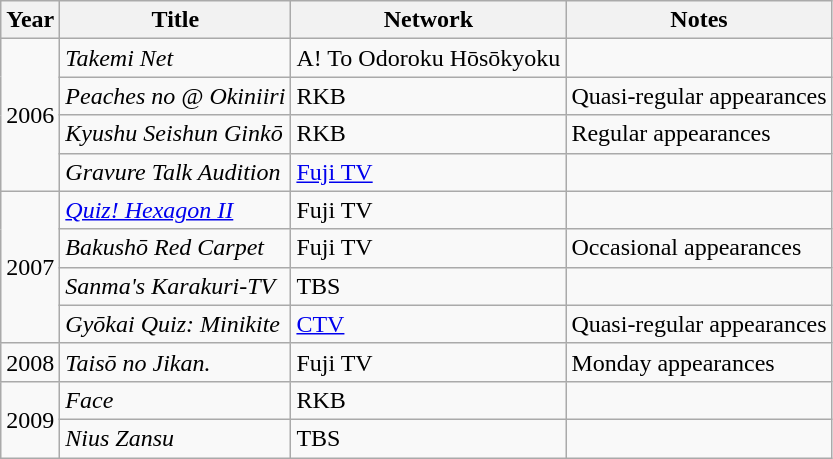<table class="wikitable">
<tr>
<th>Year</th>
<th>Title</th>
<th>Network</th>
<th>Notes</th>
</tr>
<tr>
<td rowspan="4">2006</td>
<td><em>Takemi Net</em></td>
<td>A! To Odoroku Hōsōkyoku</td>
<td></td>
</tr>
<tr>
<td><em>Peaches no @ Okiniiri</em></td>
<td>RKB</td>
<td>Quasi-regular appearances</td>
</tr>
<tr>
<td><em>Kyushu Seishun Ginkō</em></td>
<td>RKB</td>
<td>Regular appearances</td>
</tr>
<tr>
<td><em>Gravure Talk Audition</em></td>
<td><a href='#'>Fuji TV</a></td>
<td></td>
</tr>
<tr>
<td rowspan="4">2007</td>
<td><em><a href='#'>Quiz! Hexagon II</a></em></td>
<td>Fuji TV</td>
<td></td>
</tr>
<tr>
<td><em>Bakushō Red Carpet</em></td>
<td>Fuji TV</td>
<td>Occasional appearances</td>
</tr>
<tr>
<td><em>Sanma's Karakuri-TV</em></td>
<td>TBS</td>
<td></td>
</tr>
<tr>
<td><em>Gyōkai Quiz: Minikite</em></td>
<td><a href='#'>CTV</a></td>
<td>Quasi-regular appearances</td>
</tr>
<tr>
<td>2008</td>
<td><em>Taisō no Jikan.</em></td>
<td>Fuji TV</td>
<td>Monday appearances</td>
</tr>
<tr>
<td rowspan="2">2009</td>
<td><em>Face</em></td>
<td>RKB</td>
<td></td>
</tr>
<tr>
<td><em>Nius Zansu</em></td>
<td>TBS</td>
<td></td>
</tr>
</table>
